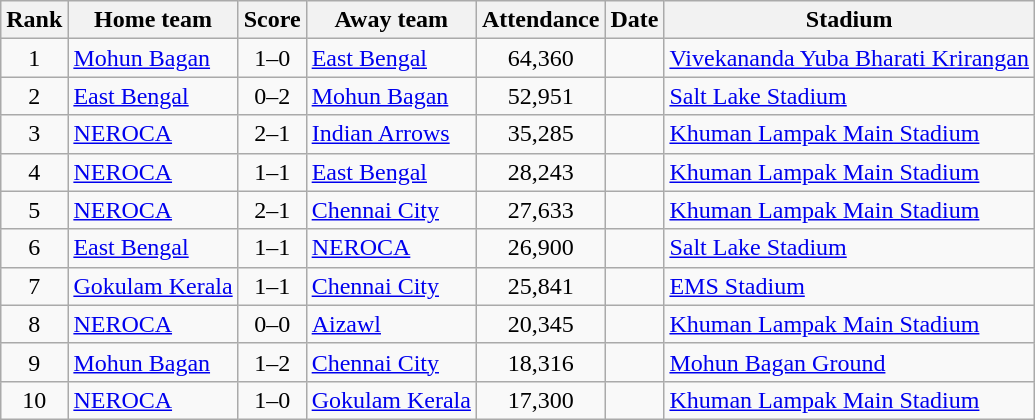<table class="wikitable sortable">
<tr>
<th>Rank</th>
<th>Home team</th>
<th>Score</th>
<th>Away team</th>
<th>Attendance</th>
<th>Date</th>
<th>Stadium</th>
</tr>
<tr>
<td align="center">1</td>
<td><a href='#'>Mohun Bagan</a></td>
<td align="center">1–0</td>
<td><a href='#'>East Bengal</a></td>
<td align="center">64,360</td>
<td></td>
<td><a href='#'>Vivekananda Yuba Bharati Krirangan</a></td>
</tr>
<tr>
<td align="center">2</td>
<td><a href='#'>East Bengal</a></td>
<td align="center">0–2</td>
<td><a href='#'>Mohun Bagan</a></td>
<td align="center">52,951</td>
<td></td>
<td><a href='#'>Salt Lake Stadium</a></td>
</tr>
<tr>
<td align="center">3</td>
<td><a href='#'>NEROCA</a></td>
<td align="center">2–1</td>
<td><a href='#'>Indian Arrows</a></td>
<td align="center">35,285</td>
<td></td>
<td><a href='#'>Khuman Lampak Main Stadium</a></td>
</tr>
<tr>
<td align="center">4</td>
<td><a href='#'>NEROCA</a></td>
<td align="center">1–1</td>
<td><a href='#'>East Bengal</a></td>
<td align="center">28,243</td>
<td></td>
<td><a href='#'>Khuman Lampak Main Stadium</a></td>
</tr>
<tr>
<td align="center">5</td>
<td><a href='#'>NEROCA</a></td>
<td align="center">2–1</td>
<td><a href='#'>Chennai City</a></td>
<td align="center">27,633</td>
<td></td>
<td><a href='#'>Khuman Lampak Main Stadium</a></td>
</tr>
<tr>
<td align="center">6</td>
<td><a href='#'>East Bengal</a></td>
<td align="center">1–1</td>
<td><a href='#'>NEROCA</a></td>
<td align="center">26,900</td>
<td></td>
<td><a href='#'>Salt Lake Stadium</a></td>
</tr>
<tr>
<td align="center">7</td>
<td><a href='#'>Gokulam Kerala</a></td>
<td align="center">1–1</td>
<td><a href='#'>Chennai City</a></td>
<td align="center">25,841</td>
<td></td>
<td><a href='#'>EMS Stadium</a></td>
</tr>
<tr>
<td align="center">8</td>
<td><a href='#'>NEROCA</a></td>
<td align="center">0–0</td>
<td><a href='#'>Aizawl</a></td>
<td align="center">20,345</td>
<td></td>
<td><a href='#'>Khuman Lampak Main Stadium</a></td>
</tr>
<tr>
<td align="center">9</td>
<td><a href='#'>Mohun Bagan</a></td>
<td align="center">1–2</td>
<td><a href='#'>Chennai City</a></td>
<td align="center">18,316</td>
<td></td>
<td><a href='#'>Mohun Bagan Ground</a></td>
</tr>
<tr>
<td align="center">10</td>
<td><a href='#'>NEROCA</a></td>
<td align="center">1–0</td>
<td><a href='#'>Gokulam Kerala</a></td>
<td align="center">17,300</td>
<td></td>
<td><a href='#'>Khuman Lampak Main Stadium</a></td>
</tr>
</table>
